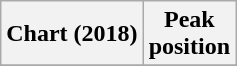<table class="wikitable">
<tr>
<th>Chart (2018)</th>
<th>Peak<br>position</th>
</tr>
<tr>
</tr>
</table>
